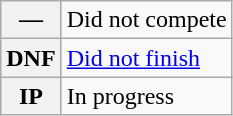<table class="wikitable">
<tr>
<th scope="row">—</th>
<td>Did not compete</td>
</tr>
<tr>
<th scope="row">DNF</th>
<td><a href='#'>Did not finish</a></td>
</tr>
<tr>
<th scope="row">IP</th>
<td>In progress</td>
</tr>
</table>
